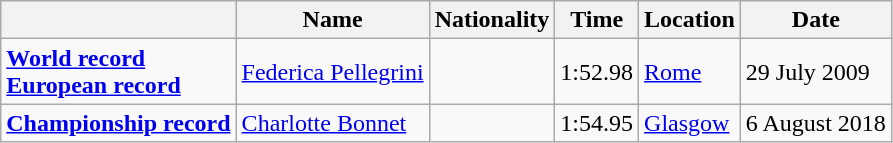<table class=wikitable>
<tr>
<th></th>
<th>Name</th>
<th>Nationality</th>
<th>Time</th>
<th>Location</th>
<th>Date</th>
</tr>
<tr>
<td><strong><a href='#'>World record</a><br><a href='#'>European record</a></strong></td>
<td><a href='#'>Federica Pellegrini</a></td>
<td></td>
<td>1:52.98</td>
<td><a href='#'>Rome</a></td>
<td>29 July 2009</td>
</tr>
<tr>
<td><strong><a href='#'>Championship record</a></strong></td>
<td><a href='#'>Charlotte Bonnet</a></td>
<td></td>
<td>1:54.95</td>
<td><a href='#'>Glasgow</a></td>
<td>6 August 2018</td>
</tr>
</table>
